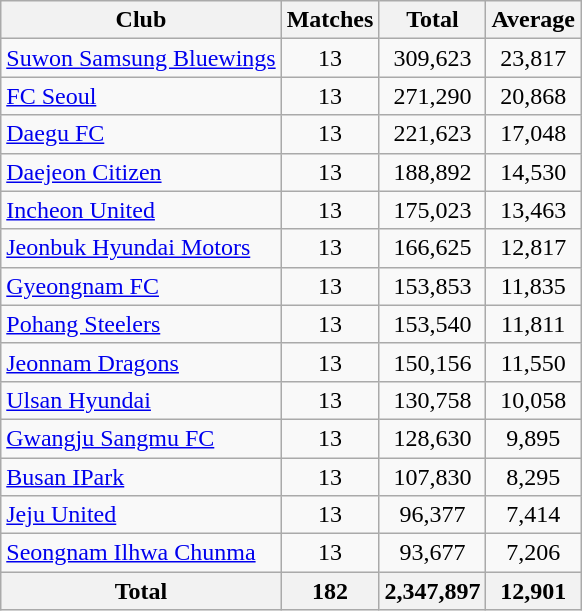<table class="wikitable" style="text-align:center;">
<tr>
<th>Club</th>
<th>Matches</th>
<th>Total</th>
<th>Average</th>
</tr>
<tr>
<td align="left"><a href='#'>Suwon Samsung Bluewings</a></td>
<td>13</td>
<td>309,623</td>
<td>23,817</td>
</tr>
<tr>
<td align="left"><a href='#'>FC Seoul</a></td>
<td>13</td>
<td>271,290</td>
<td>20,868</td>
</tr>
<tr>
<td align="left"><a href='#'>Daegu FC</a></td>
<td>13</td>
<td>221,623</td>
<td>17,048</td>
</tr>
<tr>
<td align="left"><a href='#'>Daejeon Citizen</a></td>
<td>13</td>
<td>188,892</td>
<td>14,530</td>
</tr>
<tr>
<td align="left"><a href='#'>Incheon United</a></td>
<td>13</td>
<td>175,023</td>
<td>13,463</td>
</tr>
<tr>
<td align="left"><a href='#'>Jeonbuk Hyundai Motors</a></td>
<td>13</td>
<td>166,625</td>
<td>12,817</td>
</tr>
<tr>
<td align="left"><a href='#'>Gyeongnam FC</a></td>
<td>13</td>
<td>153,853</td>
<td>11,835</td>
</tr>
<tr>
<td align="left"><a href='#'>Pohang Steelers</a></td>
<td>13</td>
<td>153,540</td>
<td>11,811</td>
</tr>
<tr>
<td align="left"><a href='#'>Jeonnam Dragons</a></td>
<td>13</td>
<td>150,156</td>
<td>11,550</td>
</tr>
<tr>
<td align="left"><a href='#'>Ulsan Hyundai</a></td>
<td>13</td>
<td>130,758</td>
<td>10,058</td>
</tr>
<tr>
<td align="left"><a href='#'>Gwangju Sangmu FC</a></td>
<td>13</td>
<td>128,630</td>
<td>9,895</td>
</tr>
<tr>
<td align="left"><a href='#'>Busan IPark</a></td>
<td>13</td>
<td>107,830</td>
<td>8,295</td>
</tr>
<tr>
<td align="left"><a href='#'>Jeju United</a></td>
<td>13</td>
<td>96,377</td>
<td>7,414</td>
</tr>
<tr>
<td align="left"><a href='#'>Seongnam Ilhwa Chunma</a></td>
<td>13</td>
<td>93,677</td>
<td>7,206</td>
</tr>
<tr>
<th>Total</th>
<th>182</th>
<th>2,347,897</th>
<th>12,901</th>
</tr>
</table>
